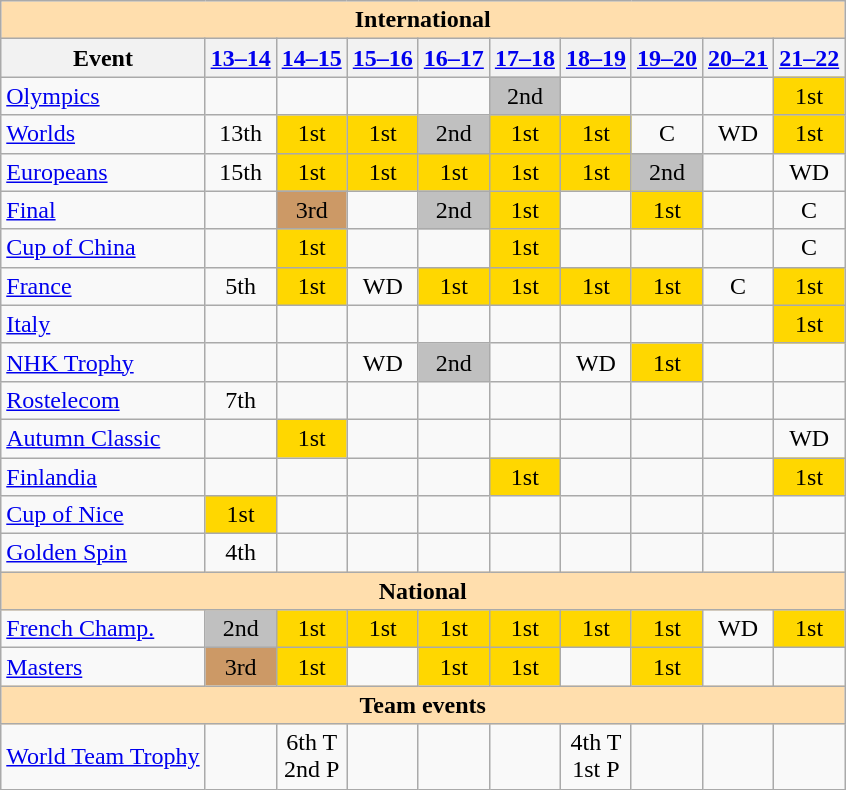<table class="wikitable" style="text-align:center">
<tr>
<th style="background-color: #ffdead; " colspan=10 align=center>International</th>
</tr>
<tr>
<th>Event</th>
<th><a href='#'>13–14</a></th>
<th><a href='#'>14–15</a></th>
<th><a href='#'>15–16</a></th>
<th><a href='#'>16–17</a></th>
<th><a href='#'>17–18</a></th>
<th><a href='#'>18–19</a></th>
<th><a href='#'>19–20</a></th>
<th><a href='#'>20–21</a></th>
<th><a href='#'>21–22</a></th>
</tr>
<tr>
<td align=left><a href='#'>Olympics</a></td>
<td></td>
<td></td>
<td></td>
<td></td>
<td bgcolor=silver>2nd</td>
<td></td>
<td></td>
<td></td>
<td bgcolor=gold>1st</td>
</tr>
<tr>
<td align=left><a href='#'>Worlds</a></td>
<td>13th</td>
<td bgcolor=gold>1st</td>
<td bgcolor=gold>1st</td>
<td bgcolor=silver>2nd</td>
<td bgcolor=gold>1st</td>
<td bgcolor=gold>1st</td>
<td>C</td>
<td>WD</td>
<td bgcolor=gold>1st</td>
</tr>
<tr>
<td align=left><a href='#'>Europeans</a></td>
<td>15th</td>
<td bgcolor=gold>1st</td>
<td bgcolor=gold>1st</td>
<td bgcolor=gold>1st</td>
<td bgcolor=gold>1st</td>
<td bgcolor=gold>1st</td>
<td bgcolor=silver>2nd</td>
<td></td>
<td>WD</td>
</tr>
<tr>
<td align=left> <a href='#'>Final</a></td>
<td></td>
<td bgcolor="#cc9966">3rd</td>
<td></td>
<td bgcolor=silver>2nd</td>
<td bgcolor=gold>1st</td>
<td></td>
<td bgcolor=gold>1st</td>
<td></td>
<td>C</td>
</tr>
<tr>
<td align=left> <a href='#'>Cup of China</a></td>
<td></td>
<td bgcolor=gold>1st</td>
<td></td>
<td></td>
<td bgcolor=gold>1st</td>
<td></td>
<td></td>
<td></td>
<td>C</td>
</tr>
<tr>
<td align=left> <a href='#'>France</a></td>
<td>5th</td>
<td bgcolor=gold>1st</td>
<td>WD</td>
<td bgcolor=gold>1st</td>
<td bgcolor=gold>1st</td>
<td bgcolor=gold>1st</td>
<td bgcolor=gold>1st</td>
<td>C</td>
<td bgcolor=gold>1st</td>
</tr>
<tr>
<td align=left> <a href='#'>Italy</a></td>
<td></td>
<td></td>
<td></td>
<td></td>
<td></td>
<td></td>
<td></td>
<td></td>
<td bgcolor=gold>1st</td>
</tr>
<tr>
<td align=left> <a href='#'>NHK Trophy</a></td>
<td></td>
<td></td>
<td>WD</td>
<td bgcolor=silver>2nd</td>
<td></td>
<td>WD</td>
<td bgcolor=gold>1st</td>
<td></td>
<td></td>
</tr>
<tr>
<td align=left> <a href='#'>Rostelecom</a></td>
<td>7th</td>
<td></td>
<td></td>
<td></td>
<td></td>
<td></td>
<td></td>
<td></td>
<td></td>
</tr>
<tr>
<td align=left> <a href='#'>Autumn Classic</a></td>
<td></td>
<td bgcolor=gold>1st</td>
<td></td>
<td></td>
<td></td>
<td></td>
<td></td>
<td></td>
<td>WD</td>
</tr>
<tr>
<td align=left> <a href='#'>Finlandia</a></td>
<td></td>
<td></td>
<td></td>
<td></td>
<td bgcolor=gold>1st</td>
<td></td>
<td></td>
<td></td>
<td bgcolor=gold>1st</td>
</tr>
<tr>
<td align=left><a href='#'>Cup of Nice</a></td>
<td bgcolor=gold>1st</td>
<td></td>
<td></td>
<td></td>
<td></td>
<td></td>
<td></td>
<td></td>
<td></td>
</tr>
<tr>
<td align=left><a href='#'>Golden Spin</a></td>
<td>4th</td>
<td></td>
<td></td>
<td></td>
<td></td>
<td></td>
<td></td>
<td></td>
<td></td>
</tr>
<tr>
<th style="background-color: #ffdead; " colspan=10 align=center>National</th>
</tr>
<tr>
<td align=left><a href='#'>French Champ.</a></td>
<td bgcolor=silver>2nd</td>
<td bgcolor=gold>1st</td>
<td bgcolor=gold>1st</td>
<td bgcolor=gold>1st</td>
<td bgcolor=gold>1st</td>
<td bgcolor=gold>1st</td>
<td bgcolor=gold>1st</td>
<td>WD</td>
<td bgcolor=gold>1st</td>
</tr>
<tr>
<td align=left><a href='#'>Masters</a></td>
<td bgcolor="#cc9966">3rd</td>
<td bgcolor=gold>1st</td>
<td></td>
<td bgcolor=gold>1st</td>
<td bgcolor=gold>1st</td>
<td></td>
<td bgcolor=gold>1st</td>
<td></td>
<td></td>
</tr>
<tr>
<th style="background-color: #ffdead; " colspan=10 align=center>Team events</th>
</tr>
<tr>
<td align=left><a href='#'>World Team Trophy</a></td>
<td></td>
<td>6th T <br>2nd P</td>
<td></td>
<td></td>
<td></td>
<td>4th T <br>1st P</td>
<td></td>
<td></td>
<td></td>
</tr>
</table>
